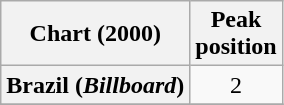<table class="wikitable plainrowheaders" style="text-align:center">
<tr>
<th scope="col">Chart (2000)</th>
<th scope="col">Peak<br>position</th>
</tr>
<tr>
<th scope="row">Brazil (<em>Billboard</em>)</th>
<td>2</td>
</tr>
<tr>
</tr>
</table>
